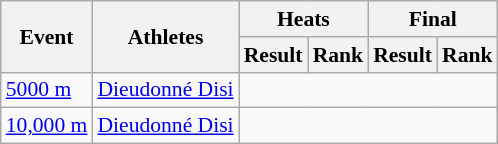<table class="wikitable" border="1" style="font-size:90%">
<tr>
<th rowspan="2">Event</th>
<th rowspan="2">Athletes</th>
<th colspan="2">Heats</th>
<th colspan="2">Final</th>
</tr>
<tr>
<th>Result</th>
<th>Rank</th>
<th>Result</th>
<th>Rank</th>
</tr>
<tr>
<td><a href='#'>5000 m</a></td>
<td><a href='#'>Dieudonné Disi</a></td>
<td align=center colspan=6></td>
</tr>
<tr>
<td><a href='#'>10,000 m</a></td>
<td><a href='#'>Dieudonné Disi</a></td>
<td align=center colspan=6></td>
</tr>
</table>
